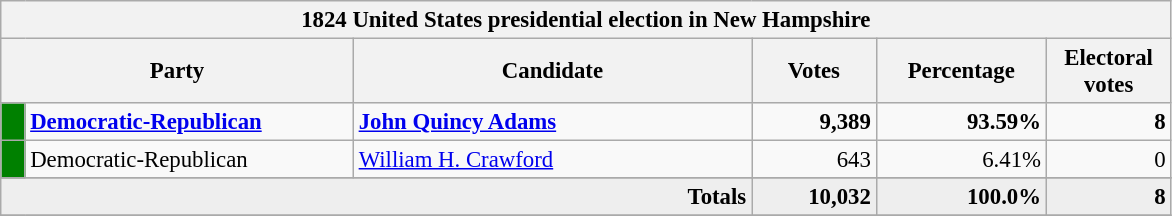<table class="wikitable" style="font-size: 95%;">
<tr>
<th colspan="6">1824 United States presidential election in New Hampshire</th>
</tr>
<tr>
<th colspan="2" style="width: 15em">Party</th>
<th style="width: 17em">Candidate</th>
<th style="width: 5em">Votes</th>
<th style="width: 7em">Percentage</th>
<th style="width: 5em">Electoral votes</th>
</tr>
<tr>
<th style="background-color:#008000; width: 3px"></th>
<td style="width: 130px"><strong><a href='#'>Democratic-Republican</a></strong></td>
<td><strong><a href='#'>John Quincy Adams</a></strong></td>
<td align="right"><strong>9,389</strong></td>
<td align="right"><strong>93.59%</strong></td>
<td align="right"><strong>8</strong></td>
</tr>
<tr>
<th style="background-color:#008000; width: 3px"></th>
<td style="width: 130px">Democratic-Republican</td>
<td><a href='#'>William H. Crawford</a></td>
<td align="right">643</td>
<td align="right">6.41%</td>
<td align="right">0</td>
</tr>
<tr>
</tr>
<tr bgcolor="#EEEEEE">
<td colspan="3" align="right"><strong>Totals</strong></td>
<td align="right"><strong>10,032</strong></td>
<td align="right"><strong>100.0%</strong></td>
<td align="right"><strong>8</strong></td>
</tr>
<tr>
</tr>
</table>
